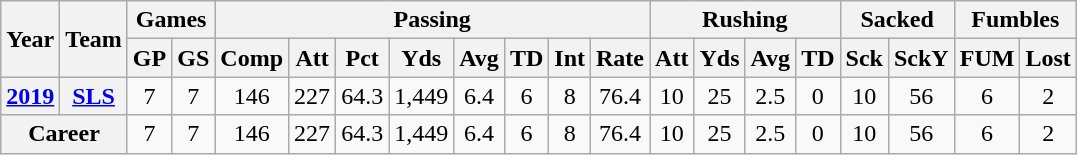<table class="wikitable" style="text-align:center; width:50%">
<tr>
<th rowspan="2">Year</th>
<th rowspan="2">Team</th>
<th colspan="2">Games</th>
<th colspan="8">Passing</th>
<th colspan="4">Rushing</th>
<th colspan="2">Sacked</th>
<th colspan="2">Fumbles</th>
</tr>
<tr>
<th>GP</th>
<th>GS</th>
<th>Comp</th>
<th>Att</th>
<th>Pct</th>
<th>Yds</th>
<th>Avg</th>
<th>TD</th>
<th>Int</th>
<th>Rate</th>
<th>Att</th>
<th>Yds</th>
<th>Avg</th>
<th>TD</th>
<th>Sck</th>
<th>SckY</th>
<th>FUM</th>
<th>Lost</th>
</tr>
<tr>
<th><a href='#'>2019</a></th>
<th><a href='#'>SLS</a></th>
<td>7</td>
<td>7</td>
<td>146</td>
<td>227</td>
<td>64.3</td>
<td>1,449</td>
<td>6.4</td>
<td>6</td>
<td>8</td>
<td>76.4</td>
<td>10</td>
<td>25</td>
<td>2.5</td>
<td>0</td>
<td>10</td>
<td>56</td>
<td>6</td>
<td>2</td>
</tr>
<tr>
<th colspan="2">Career</th>
<td>7</td>
<td>7</td>
<td>146</td>
<td>227</td>
<td>64.3</td>
<td>1,449</td>
<td>6.4</td>
<td>6</td>
<td>8</td>
<td>76.4</td>
<td>10</td>
<td>25</td>
<td>2.5</td>
<td>0</td>
<td>10</td>
<td>56</td>
<td>6</td>
<td>2</td>
</tr>
</table>
